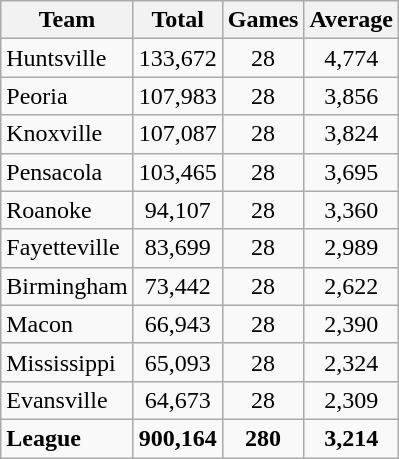<table class="wikitable">
<tr>
<th>Team</th>
<th>Total</th>
<th>Games</th>
<th>Average</th>
</tr>
<tr align=center>
<td align=left>Huntsville</td>
<td>133,672</td>
<td>28</td>
<td>4,774</td>
</tr>
<tr align=center>
<td align=left>Peoria</td>
<td>107,983</td>
<td>28</td>
<td>3,856</td>
</tr>
<tr align=center>
<td align=left>Knoxville</td>
<td>107,087</td>
<td>28</td>
<td>3,824</td>
</tr>
<tr align=center>
<td align=left>Pensacola</td>
<td>103,465</td>
<td>28</td>
<td>3,695</td>
</tr>
<tr align=center>
<td align=left>Roanoke</td>
<td>94,107</td>
<td>28</td>
<td>3,360</td>
</tr>
<tr align=center>
<td align=left>Fayetteville</td>
<td>83,699</td>
<td>28</td>
<td>2,989</td>
</tr>
<tr align=center>
<td align=left>Birmingham</td>
<td>73,442</td>
<td>28</td>
<td>2,622</td>
</tr>
<tr align=center>
<td align=left>Macon</td>
<td>66,943</td>
<td>28</td>
<td>2,390</td>
</tr>
<tr align=center>
<td align=left>Mississippi</td>
<td>65,093</td>
<td>28</td>
<td>2,324</td>
</tr>
<tr align=center>
<td align=left>Evansville</td>
<td>64,673</td>
<td>28</td>
<td>2,309</td>
</tr>
<tr align=center>
<td align=left><strong>League</strong></td>
<td><strong>900,164</strong></td>
<td><strong>280</strong></td>
<td><strong>3,214</strong></td>
</tr>
</table>
